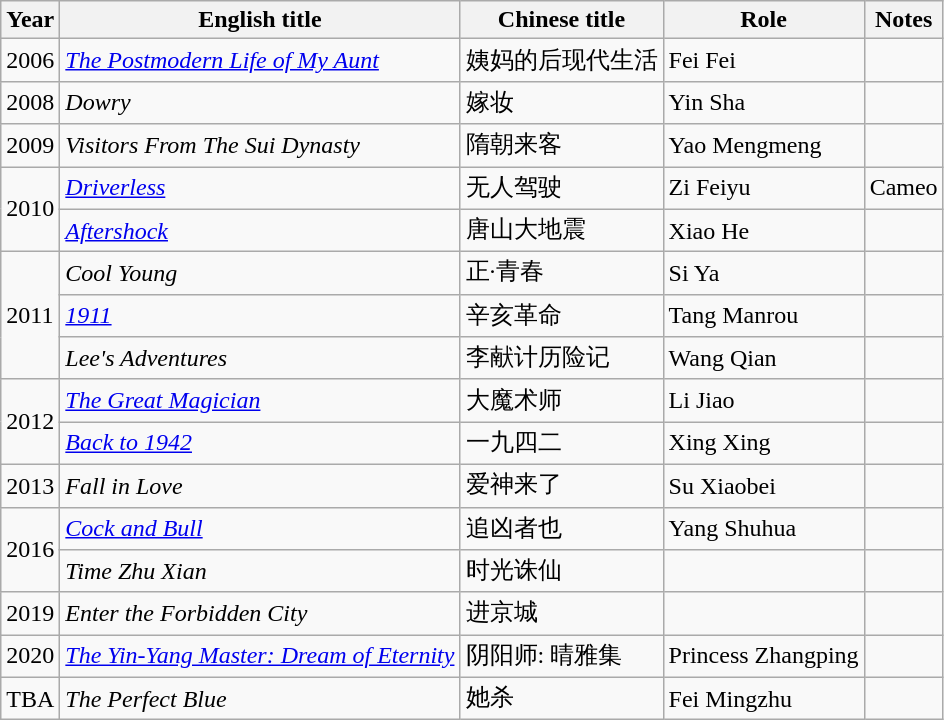<table class="wikitable sortable">
<tr>
<th>Year</th>
<th>English title</th>
<th>Chinese title</th>
<th>Role</th>
<th class="unsortable">Notes</th>
</tr>
<tr>
<td>2006</td>
<td><em><a href='#'>The Postmodern Life of My Aunt</a></em></td>
<td>姨妈的后现代生活</td>
<td>Fei Fei</td>
<td></td>
</tr>
<tr>
<td>2008</td>
<td><em>Dowry</em></td>
<td>嫁妆</td>
<td>Yin Sha</td>
<td></td>
</tr>
<tr>
<td>2009</td>
<td><em>Visitors From The Sui Dynasty</em></td>
<td>隋朝来客</td>
<td>Yao Mengmeng</td>
<td></td>
</tr>
<tr>
<td rowspan=2>2010</td>
<td><em><a href='#'>Driverless</a></em></td>
<td>无人驾驶</td>
<td>Zi Feiyu</td>
<td>Cameo</td>
</tr>
<tr>
<td><em><a href='#'>Aftershock</a></em></td>
<td>唐山大地震</td>
<td>Xiao He</td>
<td></td>
</tr>
<tr>
<td rowspan=3>2011</td>
<td><em>Cool Young</em></td>
<td>正·青春</td>
<td>Si Ya</td>
<td></td>
</tr>
<tr>
<td><em><a href='#'>1911</a></em></td>
<td>辛亥革命</td>
<td>Tang Manrou</td>
<td></td>
</tr>
<tr>
<td><em>Lee's Adventures</em></td>
<td>李献计历险记</td>
<td>Wang Qian</td>
<td></td>
</tr>
<tr>
<td rowspan=2>2012</td>
<td><em><a href='#'>The Great Magician</a></em></td>
<td>大魔术师</td>
<td>Li Jiao</td>
<td></td>
</tr>
<tr>
<td><em><a href='#'>Back to 1942</a></em></td>
<td>一九四二</td>
<td>Xing Xing</td>
<td></td>
</tr>
<tr>
<td>2013</td>
<td><em>Fall in Love</em></td>
<td>爱神来了</td>
<td>Su Xiaobei</td>
<td></td>
</tr>
<tr>
<td rowspan=2>2016</td>
<td><em><a href='#'>Cock and Bull</a></em></td>
<td>追凶者也</td>
<td>Yang Shuhua</td>
<td></td>
</tr>
<tr>
<td><em>Time Zhu Xian</em></td>
<td>时光诛仙</td>
<td></td>
<td></td>
</tr>
<tr>
<td>2019</td>
<td><em>Enter the Forbidden City</em></td>
<td>进京城</td>
<td></td>
<td></td>
</tr>
<tr>
<td>2020</td>
<td><em><a href='#'>The Yin-Yang Master: Dream of Eternity</a></em></td>
<td>阴阳师: 晴雅集</td>
<td>Princess Zhangping</td>
<td></td>
</tr>
<tr>
<td>TBA</td>
<td><em>The Perfect Blue</em></td>
<td>她杀</td>
<td>Fei Mingzhu</td>
<td></td>
</tr>
</table>
